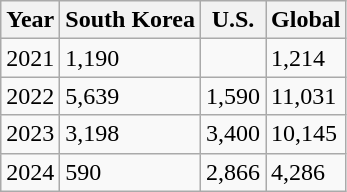<table class="wikitable">
<tr>
<th>Year</th>
<th>South Korea</th>
<th>U.S.</th>
<th>Global</th>
</tr>
<tr>
<td>2021</td>
<td>1,190</td>
<td></td>
<td>1,214</td>
</tr>
<tr>
<td>2022</td>
<td>5,639</td>
<td>1,590</td>
<td>11,031</td>
</tr>
<tr>
<td>2023</td>
<td>3,198</td>
<td>3,400</td>
<td>10,145</td>
</tr>
<tr>
<td>2024</td>
<td>590</td>
<td>2,866</td>
<td>4,286</td>
</tr>
</table>
